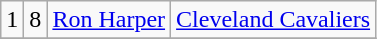<table class="wikitable">
<tr align="center" bgcolor="">
<td>1</td>
<td>8</td>
<td><a href='#'>Ron Harper</a></td>
<td><a href='#'>Cleveland Cavaliers</a></td>
</tr>
<tr align="center" bgcolor="">
</tr>
</table>
